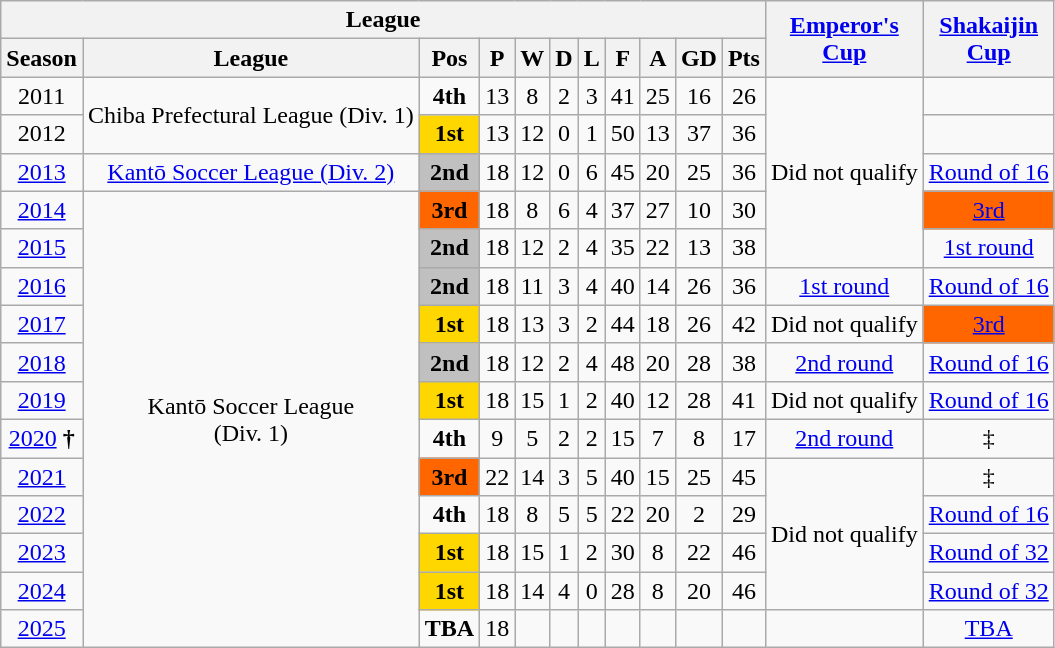<table class="wikitable" style="text-align:center;">
<tr>
<th colspan="11">League</th>
<th rowspan="2"><a href='#'>Emperor's<br>Cup</a></th>
<th rowspan="2"><a href='#'>Shakaijin <br> Cup</a></th>
</tr>
<tr>
<th>Season</th>
<th>League</th>
<th>Pos</th>
<th>P</th>
<th>W</th>
<th>D</th>
<th>L</th>
<th>F</th>
<th>A</th>
<th>GD</th>
<th>Pts</th>
</tr>
<tr>
<td>2011</td>
<td rowspan=2>Chiba Prefectural League (Div. 1)</td>
<td><strong>4th</strong></td>
<td>13</td>
<td>8</td>
<td>2</td>
<td>3</td>
<td>41</td>
<td>25</td>
<td>16</td>
<td>26</td>
<td rowspan="5">Did not qualify</td>
<td></td>
</tr>
<tr>
<td>2012</td>
<td bgcolor="gold"><strong>1st</strong></td>
<td>13</td>
<td>12</td>
<td>0</td>
<td>1</td>
<td>50</td>
<td>13</td>
<td>37</td>
<td>36</td>
<td></td>
</tr>
<tr>
<td><a href='#'>2013</a></td>
<td><a href='#'>Kantō Soccer League (Div. 2)</a></td>
<td bgcolor="silver"><strong>2nd</strong></td>
<td>18</td>
<td>12</td>
<td>0</td>
<td>6</td>
<td>45</td>
<td>20</td>
<td>25</td>
<td>36</td>
<td><a href='#'>Round of 16</a></td>
</tr>
<tr>
<td><a href='#'>2014</a></td>
<td rowspan="12">Kantō Soccer League<br>(Div. 1)</td>
<td bgcolor="ff6600"><strong>3rd</strong></td>
<td>18</td>
<td>8</td>
<td>6</td>
<td>4</td>
<td>37</td>
<td>27</td>
<td>10</td>
<td>30</td>
<td bgcolor=ff6600><a href='#'>3rd</a></td>
</tr>
<tr>
<td><a href='#'>2015</a></td>
<td bgcolor="silver"><strong>2nd</strong></td>
<td>18</td>
<td>12</td>
<td>2</td>
<td>4</td>
<td>35</td>
<td>22</td>
<td>13</td>
<td>38</td>
<td><a href='#'>1st round</a></td>
</tr>
<tr>
<td><a href='#'>2016</a></td>
<td bgcolor="silver"><strong>2nd</strong></td>
<td>18</td>
<td>11</td>
<td>3</td>
<td>4</td>
<td>40</td>
<td>14</td>
<td>26</td>
<td>36</td>
<td><a href='#'>1st round</a></td>
<td><a href='#'>Round of 16</a></td>
</tr>
<tr>
<td><a href='#'>2017</a></td>
<td bgcolor="gold"><strong>1st</strong></td>
<td>18</td>
<td>13</td>
<td>3</td>
<td>2</td>
<td>44</td>
<td>18</td>
<td>26</td>
<td>42</td>
<td>Did not qualify</td>
<td bgcolor=ff6600><a href='#'>3rd</a></td>
</tr>
<tr>
<td><a href='#'>2018</a></td>
<td bgcolor="silver"><strong>2nd</strong></td>
<td>18</td>
<td>12</td>
<td>2</td>
<td>4</td>
<td>48</td>
<td>20</td>
<td>28</td>
<td>38</td>
<td><a href='#'>2nd round</a></td>
<td><a href='#'>Round of 16</a></td>
</tr>
<tr>
<td><a href='#'>2019</a></td>
<td bgcolor="gold"><strong>1st</strong></td>
<td>18</td>
<td>15</td>
<td>1</td>
<td>2</td>
<td>40</td>
<td>12</td>
<td>28</td>
<td>41</td>
<td>Did not qualify</td>
<td><a href='#'>Round of 16</a></td>
</tr>
<tr>
<td><a href='#'>2020</a> <strong>†</strong></td>
<td><strong>4th</strong></td>
<td>9</td>
<td>5</td>
<td>2</td>
<td>2</td>
<td>15</td>
<td>7</td>
<td>8</td>
<td>17</td>
<td><a href='#'>2nd round</a></td>
<td>‡</td>
</tr>
<tr>
<td><a href='#'>2021</a></td>
<td bgcolor="ff6600"><strong>3rd</strong></td>
<td>22</td>
<td>14</td>
<td>3</td>
<td>5</td>
<td>40</td>
<td>15</td>
<td>25</td>
<td>45</td>
<td rowspan="4">Did not qualify</td>
<td>‡</td>
</tr>
<tr>
<td><a href='#'>2022</a></td>
<td><strong>4th</strong></td>
<td>18</td>
<td>8</td>
<td>5</td>
<td>5</td>
<td>22</td>
<td>20</td>
<td>2</td>
<td>29</td>
<td><a href='#'>Round of 16</a></td>
</tr>
<tr>
<td><a href='#'>2023</a></td>
<td bgcolor=gold><strong>1st</strong></td>
<td>18</td>
<td>15</td>
<td>1</td>
<td>2</td>
<td>30</td>
<td>8</td>
<td>22</td>
<td>46</td>
<td><a href='#'>Round of 32</a></td>
</tr>
<tr>
<td><a href='#'>2024</a></td>
<td bgcolor=gold><strong>1st</strong></td>
<td>18</td>
<td>14</td>
<td>4</td>
<td>0</td>
<td>28</td>
<td>8</td>
<td>20</td>
<td>46</td>
<td><a href='#'>Round of 32</a></td>
</tr>
<tr>
<td><a href='#'>2025</a></td>
<td><strong>TBA</strong></td>
<td>18</td>
<td></td>
<td></td>
<td></td>
<td></td>
<td></td>
<td></td>
<td></td>
<td></td>
<td><a href='#'>TBA</a></td>
</tr>
</table>
